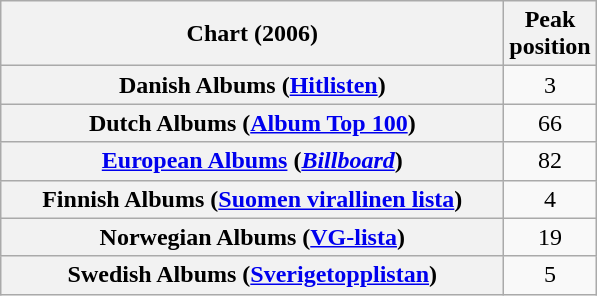<table class="wikitable sortable plainrowheaders" style="text-align:center">
<tr>
<th scope="col" style="width:20.5em;">Chart (2006)</th>
<th scope="col">Peak<br>position</th>
</tr>
<tr>
<th scope="row">Danish Albums (<a href='#'>Hitlisten</a>)</th>
<td>3</td>
</tr>
<tr>
<th scope="row">Dutch Albums (<a href='#'>Album Top 100</a>)</th>
<td>66</td>
</tr>
<tr>
<th scope="row"><a href='#'>European Albums</a> (<em><a href='#'>Billboard</a></em>)</th>
<td>82</td>
</tr>
<tr>
<th scope="row">Finnish Albums (<a href='#'>Suomen virallinen lista</a>)</th>
<td>4</td>
</tr>
<tr>
<th scope="row">Norwegian Albums (<a href='#'>VG-lista</a>)</th>
<td>19</td>
</tr>
<tr>
<th scope="row">Swedish Albums (<a href='#'>Sverigetopplistan</a>)</th>
<td>5</td>
</tr>
</table>
